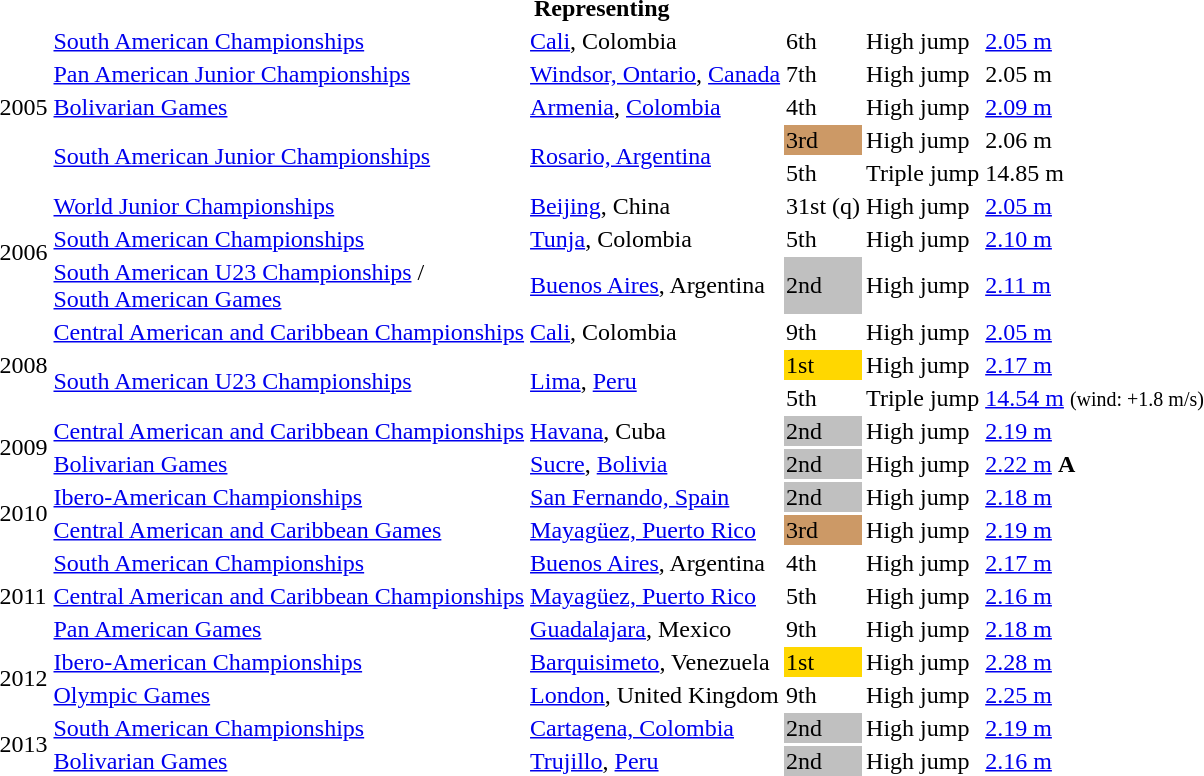<table>
<tr>
<th colspan="6">Representing </th>
</tr>
<tr>
<td rowspan=5>2005</td>
<td><a href='#'>South American Championships</a></td>
<td><a href='#'>Cali</a>, Colombia</td>
<td>6th</td>
<td>High jump</td>
<td><a href='#'>2.05 m</a></td>
</tr>
<tr>
<td><a href='#'>Pan American Junior Championships</a></td>
<td><a href='#'>Windsor, Ontario</a>, <a href='#'>Canada</a></td>
<td>7th</td>
<td>High jump</td>
<td>2.05 m</td>
</tr>
<tr>
<td><a href='#'>Bolivarian Games</a></td>
<td><a href='#'>Armenia</a>, <a href='#'>Colombia</a></td>
<td>4th</td>
<td>High jump</td>
<td><a href='#'>2.09 m</a></td>
</tr>
<tr>
<td rowspan=2><a href='#'>South American Junior Championships</a></td>
<td rowspan=2><a href='#'>Rosario, Argentina</a></td>
<td bgcolor=cc9966>3rd</td>
<td>High jump</td>
<td>2.06 m</td>
</tr>
<tr>
<td>5th</td>
<td>Triple jump</td>
<td>14.85 m</td>
</tr>
<tr>
<td rowspan=3>2006</td>
<td><a href='#'>World Junior Championships</a></td>
<td><a href='#'>Beijing</a>, China</td>
<td>31st (q)</td>
<td>High jump</td>
<td><a href='#'>2.05 m</a></td>
</tr>
<tr>
<td><a href='#'>South American Championships</a></td>
<td><a href='#'>Tunja</a>, Colombia</td>
<td>5th</td>
<td>High jump</td>
<td><a href='#'>2.10 m</a></td>
</tr>
<tr>
<td><a href='#'>South American U23 Championships</a> / <br><a href='#'>South American Games</a></td>
<td><a href='#'>Buenos Aires</a>, Argentina</td>
<td bgcolor=silver>2nd</td>
<td>High jump</td>
<td><a href='#'>2.11 m</a></td>
</tr>
<tr>
<td rowspan=3>2008</td>
<td><a href='#'>Central American and Caribbean Championships</a></td>
<td><a href='#'>Cali</a>, Colombia</td>
<td>9th</td>
<td>High jump</td>
<td><a href='#'>2.05 m</a></td>
</tr>
<tr>
<td rowspan=2><a href='#'>South American U23 Championships</a></td>
<td rowspan=2><a href='#'>Lima</a>, <a href='#'>Peru</a></td>
<td bgcolor=gold>1st</td>
<td>High jump</td>
<td><a href='#'>2.17 m</a></td>
</tr>
<tr>
<td>5th</td>
<td>Triple jump</td>
<td><a href='#'>14.54 m</a> <small>(wind: +1.8 m/s)</small></td>
</tr>
<tr>
<td rowspan=2>2009</td>
<td><a href='#'>Central American and Caribbean Championships</a></td>
<td><a href='#'>Havana</a>, Cuba</td>
<td bgcolor=silver>2nd</td>
<td>High jump</td>
<td><a href='#'>2.19 m</a></td>
</tr>
<tr>
<td><a href='#'>Bolivarian Games</a></td>
<td><a href='#'>Sucre</a>, <a href='#'>Bolivia</a></td>
<td bgcolor=silver>2nd</td>
<td>High jump</td>
<td><a href='#'>2.22 m</a> <strong>A</strong></td>
</tr>
<tr>
<td rowspan=2>2010</td>
<td><a href='#'>Ibero-American Championships</a></td>
<td><a href='#'>San Fernando, Spain</a></td>
<td bgcolor=silver>2nd</td>
<td>High jump</td>
<td><a href='#'>2.18 m</a></td>
</tr>
<tr>
<td><a href='#'>Central American and Caribbean Games</a></td>
<td><a href='#'>Mayagüez, Puerto Rico</a></td>
<td bgcolor=cc9966>3rd</td>
<td>High jump</td>
<td><a href='#'>2.19 m</a></td>
</tr>
<tr>
<td rowspan=3>2011</td>
<td><a href='#'>South American Championships</a></td>
<td><a href='#'>Buenos Aires</a>, Argentina</td>
<td>4th</td>
<td>High jump</td>
<td><a href='#'>2.17 m</a></td>
</tr>
<tr>
<td><a href='#'>Central American and Caribbean Championships</a></td>
<td><a href='#'>Mayagüez, Puerto Rico</a></td>
<td>5th</td>
<td>High jump</td>
<td><a href='#'>2.16 m</a></td>
</tr>
<tr>
<td><a href='#'>Pan American Games</a></td>
<td><a href='#'>Guadalajara</a>, Mexico</td>
<td>9th</td>
<td>High jump</td>
<td><a href='#'>2.18 m</a></td>
</tr>
<tr>
<td rowspan=2>2012</td>
<td><a href='#'>Ibero-American Championships</a></td>
<td><a href='#'>Barquisimeto</a>, Venezuela</td>
<td bgcolor=gold>1st</td>
<td>High jump</td>
<td><a href='#'>2.28 m</a></td>
</tr>
<tr>
<td><a href='#'>Olympic Games</a></td>
<td><a href='#'>London</a>, United Kingdom</td>
<td>9th</td>
<td>High jump</td>
<td><a href='#'>2.25 m</a></td>
</tr>
<tr>
<td rowspan=2>2013</td>
<td><a href='#'>South American Championships</a></td>
<td><a href='#'>Cartagena, Colombia</a></td>
<td bgcolor=silver>2nd</td>
<td>High jump</td>
<td><a href='#'>2.19 m</a></td>
</tr>
<tr>
<td><a href='#'>Bolivarian Games</a></td>
<td><a href='#'>Trujillo</a>, <a href='#'>Peru</a></td>
<td bgcolor=silver>2nd</td>
<td>High jump</td>
<td><a href='#'>2.16 m</a></td>
</tr>
</table>
